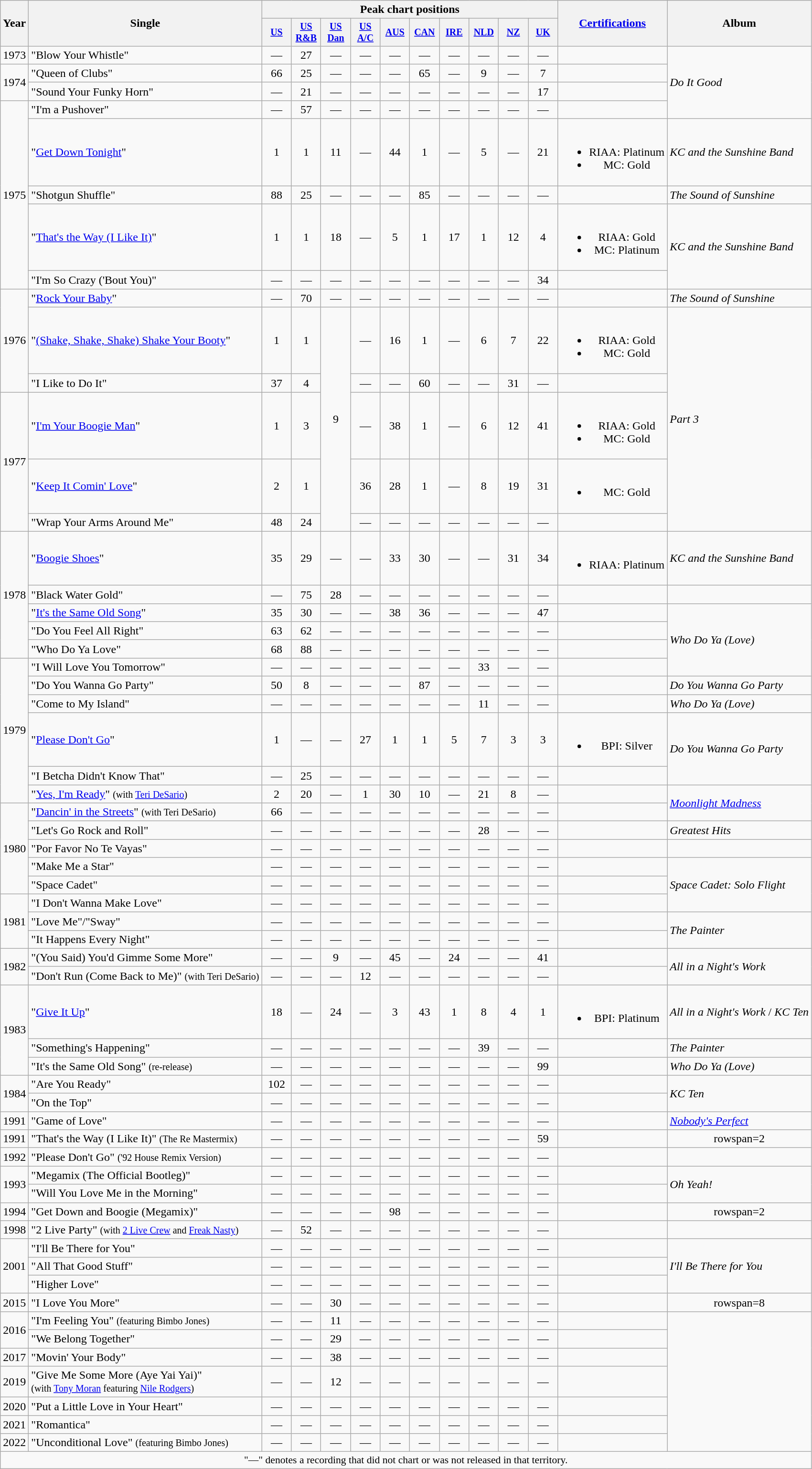<table class="wikitable" style="text-align:center;">
<tr>
<th rowspan="2">Year</th>
<th rowspan="2">Single</th>
<th colspan="10">Peak chart positions</th>
<th rowspan="2"><a href='#'>Certifications</a></th>
<th rowspan="2">Album</th>
</tr>
<tr style="font-size:smaller;">
<th width="35"><a href='#'>US</a><br></th>
<th width="35"><a href='#'>US R&B</a><br></th>
<th width="35"><a href='#'>US Dan</a><br></th>
<th width="35"><a href='#'>US A/C</a><br></th>
<th width="35"><a href='#'>AUS</a><br></th>
<th width="35"><a href='#'>CAN</a><br></th>
<th width="35"><a href='#'>IRE</a><br></th>
<th width="35"><a href='#'>NLD</a><br></th>
<th width="35"><a href='#'>NZ</a><br></th>
<th width="35"><a href='#'>UK</a><br></th>
</tr>
<tr>
<td>1973</td>
<td align="left">"Blow Your Whistle"</td>
<td>—</td>
<td>27</td>
<td>—</td>
<td>—</td>
<td>—</td>
<td>—</td>
<td>—</td>
<td>—</td>
<td>—</td>
<td>—</td>
<td></td>
<td align=left rowspan=4><em>Do It Good</em></td>
</tr>
<tr>
<td rowspan="2">1974</td>
<td align="left">"Queen of Clubs"</td>
<td>66</td>
<td>25</td>
<td>—</td>
<td>—</td>
<td>—</td>
<td>65</td>
<td>—</td>
<td>9</td>
<td>—</td>
<td>7</td>
<td></td>
</tr>
<tr>
<td align="left">"Sound Your Funky Horn"</td>
<td>—</td>
<td>21</td>
<td>—</td>
<td>—</td>
<td>—</td>
<td>—</td>
<td>—</td>
<td>—</td>
<td>—</td>
<td>17</td>
<td></td>
</tr>
<tr>
<td rowspan="5">1975</td>
<td align="left">"I'm a Pushover"</td>
<td>—</td>
<td>57</td>
<td>—</td>
<td>—</td>
<td>—</td>
<td>—</td>
<td>—</td>
<td>—</td>
<td>—</td>
<td>—</td>
<td></td>
</tr>
<tr>
<td align="left">"<a href='#'>Get Down Tonight</a>"</td>
<td>1</td>
<td>1</td>
<td>11</td>
<td>—</td>
<td>44</td>
<td>1</td>
<td>—</td>
<td>5</td>
<td>—</td>
<td>21</td>
<td><br><ul><li>RIAA: Platinum</li><li>MC: Gold</li></ul></td>
<td align=left><em>KC and the Sunshine Band</em></td>
</tr>
<tr>
<td align="left">"Shotgun Shuffle"</td>
<td>88</td>
<td>25</td>
<td>—</td>
<td>—</td>
<td>—</td>
<td>85</td>
<td>—</td>
<td>—</td>
<td>—</td>
<td>—</td>
<td></td>
<td align=left><em>The Sound of Sunshine</em></td>
</tr>
<tr>
<td align="left">"<a href='#'>That's the Way (I Like It)</a>"</td>
<td>1</td>
<td>1</td>
<td>18</td>
<td>—</td>
<td>5</td>
<td>1</td>
<td>17</td>
<td>1</td>
<td>12</td>
<td>4</td>
<td><br><ul><li>RIAA: Gold</li><li>MC: Platinum</li></ul></td>
<td align=left rowspan=2><em>KC and the Sunshine Band</em></td>
</tr>
<tr>
<td align="left">"I'm So Crazy ('Bout You)"</td>
<td>—</td>
<td>—</td>
<td>—</td>
<td>—</td>
<td>—</td>
<td>—</td>
<td>—</td>
<td>—</td>
<td>—</td>
<td>34</td>
<td></td>
</tr>
<tr>
<td rowspan="3">1976</td>
<td align="left">"<a href='#'>Rock Your Baby</a>"</td>
<td>—</td>
<td>70</td>
<td>—</td>
<td>—</td>
<td>—</td>
<td>—</td>
<td>—</td>
<td>—</td>
<td>—</td>
<td>—</td>
<td></td>
<td align=left><em>The Sound of Sunshine</em></td>
</tr>
<tr>
<td align="left">"<a href='#'>(Shake, Shake, Shake) Shake Your Booty</a>"</td>
<td>1</td>
<td>1</td>
<td rowspan="5">9</td>
<td>—</td>
<td>16</td>
<td>1</td>
<td>—</td>
<td>6</td>
<td>7</td>
<td>22</td>
<td><br><ul><li>RIAA: Gold</li><li>MC: Gold</li></ul></td>
<td align=left rowspan=5><em>Part 3</em></td>
</tr>
<tr>
<td align="left">"I Like to Do It"</td>
<td>37</td>
<td>4</td>
<td>—</td>
<td>—</td>
<td>60</td>
<td>—</td>
<td>—</td>
<td>31</td>
<td>—</td>
<td></td>
</tr>
<tr>
<td rowspan="3">1977</td>
<td align="left">"<a href='#'>I'm Your Boogie Man</a>"</td>
<td>1</td>
<td>3</td>
<td>—</td>
<td>38</td>
<td>1</td>
<td>—</td>
<td>6</td>
<td>12</td>
<td>41</td>
<td><br><ul><li>RIAA: Gold</li><li>MC: Gold</li></ul></td>
</tr>
<tr>
<td align="left">"<a href='#'>Keep It Comin' Love</a>"</td>
<td>2</td>
<td>1</td>
<td>36</td>
<td>28</td>
<td>1</td>
<td>—</td>
<td>8</td>
<td>19</td>
<td>31</td>
<td><br><ul><li>MC: Gold</li></ul></td>
</tr>
<tr>
<td align="left">"Wrap Your Arms Around Me"</td>
<td>48</td>
<td>24</td>
<td>—</td>
<td>—</td>
<td>—</td>
<td>—</td>
<td>—</td>
<td>—</td>
<td>—</td>
<td></td>
</tr>
<tr>
<td rowspan="5">1978</td>
<td align="left">"<a href='#'>Boogie Shoes</a>"</td>
<td>35</td>
<td>29</td>
<td>—</td>
<td>—</td>
<td>33</td>
<td>30</td>
<td>—</td>
<td>—</td>
<td>31</td>
<td>34</td>
<td><br><ul><li>RIAA: Platinum</li></ul></td>
<td align=left><em>KC and the Sunshine Band</em></td>
</tr>
<tr>
<td align="left">"Black Water Gold"</td>
<td>—</td>
<td>75</td>
<td>28</td>
<td>—</td>
<td>—</td>
<td>—</td>
<td>—</td>
<td>—</td>
<td>—</td>
<td>—</td>
<td></td>
<td></td>
</tr>
<tr>
<td align="left">"<a href='#'>It's the Same Old Song</a>"</td>
<td>35</td>
<td>30</td>
<td>—</td>
<td>—</td>
<td>38</td>
<td>36</td>
<td>—</td>
<td>—</td>
<td>—</td>
<td>47</td>
<td></td>
<td align=left rowspan=4><em>Who Do Ya (Love)</em></td>
</tr>
<tr>
<td align="left">"Do You Feel All Right"</td>
<td>63</td>
<td>62</td>
<td>—</td>
<td>—</td>
<td>—</td>
<td>—</td>
<td>—</td>
<td>—</td>
<td>—</td>
<td>—</td>
<td></td>
</tr>
<tr>
<td align="left">"Who Do Ya Love"</td>
<td>68</td>
<td>88</td>
<td>—</td>
<td>—</td>
<td>—</td>
<td>—</td>
<td>—</td>
<td>—</td>
<td>—</td>
<td>—</td>
<td></td>
</tr>
<tr>
<td rowspan="6">1979</td>
<td align="left">"I Will Love You Tomorrow"</td>
<td>—</td>
<td>—</td>
<td>—</td>
<td>—</td>
<td>—</td>
<td>—</td>
<td>—</td>
<td>33</td>
<td>—</td>
<td>—</td>
<td></td>
</tr>
<tr>
<td align="left">"Do You Wanna Go Party"</td>
<td>50</td>
<td>8</td>
<td>—</td>
<td>—</td>
<td>—</td>
<td>87</td>
<td>—</td>
<td>—</td>
<td>—</td>
<td>—</td>
<td></td>
<td align=left><em>Do You Wanna Go Party</em></td>
</tr>
<tr>
<td align="left">"Come to My Island"</td>
<td>—</td>
<td>—</td>
<td>—</td>
<td>—</td>
<td>—</td>
<td>—</td>
<td>—</td>
<td>11</td>
<td>—</td>
<td>—</td>
<td></td>
<td align=left><em>Who Do Ya (Love)</em></td>
</tr>
<tr>
<td align="left">"<a href='#'>Please Don't Go</a>"</td>
<td>1</td>
<td>—</td>
<td>—</td>
<td>27</td>
<td>1</td>
<td>1</td>
<td>5</td>
<td>7</td>
<td>3</td>
<td>3</td>
<td><br><ul><li>BPI: Silver</li></ul></td>
<td align=left rowspan=2><em>Do You Wanna Go Party</em></td>
</tr>
<tr>
<td align="left">"I Betcha Didn't Know That"</td>
<td>—</td>
<td>25</td>
<td>—</td>
<td>—</td>
<td>—</td>
<td>—</td>
<td>—</td>
<td>—</td>
<td>—</td>
<td>—</td>
<td></td>
</tr>
<tr>
<td align="left">"<a href='#'>Yes, I'm Ready</a>" <small>(with <a href='#'>Teri DeSario</a>)</small></td>
<td>2</td>
<td>20</td>
<td>—</td>
<td>1</td>
<td>30</td>
<td>10</td>
<td>—</td>
<td>21</td>
<td>8</td>
<td>—</td>
<td></td>
<td align=left rowspan=2><em><a href='#'>Moonlight Madness</a></em></td>
</tr>
<tr>
<td rowspan="5">1980</td>
<td align="left">"<a href='#'>Dancin' in the Streets</a>" <small>(with Teri DeSario)</small></td>
<td>66</td>
<td>—</td>
<td>—</td>
<td>—</td>
<td>—</td>
<td>—</td>
<td>—</td>
<td>—</td>
<td>—</td>
<td>—</td>
<td></td>
</tr>
<tr>
<td align="left">"Let's Go Rock and Roll"</td>
<td>—</td>
<td>—</td>
<td>—</td>
<td>—</td>
<td>—</td>
<td>—</td>
<td>—</td>
<td>28</td>
<td>—</td>
<td>—</td>
<td></td>
<td align=left><em>Greatest Hits</em></td>
</tr>
<tr>
<td align="left">"Por Favor No Te Vayas"</td>
<td>—</td>
<td>—</td>
<td>—</td>
<td>—</td>
<td>—</td>
<td>—</td>
<td>—</td>
<td>—</td>
<td>—</td>
<td>—</td>
<td></td>
<td></td>
</tr>
<tr>
<td align="left">"Make Me a Star"</td>
<td>—</td>
<td>—</td>
<td>—</td>
<td>—</td>
<td>—</td>
<td>—</td>
<td>—</td>
<td>—</td>
<td>—</td>
<td>—</td>
<td></td>
<td align=left rowspan=3><em>Space Cadet: Solo Flight</em></td>
</tr>
<tr>
<td align="left">"Space Cadet"</td>
<td>—</td>
<td>—</td>
<td>—</td>
<td>—</td>
<td>—</td>
<td>—</td>
<td>—</td>
<td>—</td>
<td>—</td>
<td>—</td>
<td></td>
</tr>
<tr>
<td rowspan="3">1981</td>
<td align="left">"I Don't Wanna Make Love"</td>
<td>—</td>
<td>—</td>
<td>—</td>
<td>—</td>
<td>—</td>
<td>—</td>
<td>—</td>
<td>—</td>
<td>—</td>
<td>—</td>
<td></td>
</tr>
<tr>
<td align="left">"Love Me"/"Sway"</td>
<td>—</td>
<td>—</td>
<td>—</td>
<td>—</td>
<td>—</td>
<td>—</td>
<td>—</td>
<td>—</td>
<td>—</td>
<td>—</td>
<td></td>
<td align=left rowspan=2><em>The Painter</em></td>
</tr>
<tr>
<td align="left">"It Happens Every Night"</td>
<td>—</td>
<td>—</td>
<td>—</td>
<td>—</td>
<td>—</td>
<td>—</td>
<td>—</td>
<td>—</td>
<td>—</td>
<td>—</td>
<td></td>
</tr>
<tr>
<td rowspan="2">1982</td>
<td align="left">"(You Said) You'd Gimme Some More"</td>
<td>—</td>
<td>—</td>
<td>9</td>
<td>—</td>
<td>45</td>
<td>—</td>
<td>24</td>
<td>—</td>
<td>—</td>
<td>41</td>
<td></td>
<td align=left rowspan=2><em>All in a Night's Work</em></td>
</tr>
<tr>
<td align="left">"Don't Run (Come Back to Me)" <small>(with Teri DeSario)</small></td>
<td>—</td>
<td>—</td>
<td>—</td>
<td>12</td>
<td>—</td>
<td>—</td>
<td>—</td>
<td>—</td>
<td>—</td>
<td>—</td>
<td></td>
</tr>
<tr>
<td rowspan="3">1983</td>
<td align="left">"<a href='#'>Give It Up</a>"</td>
<td>18</td>
<td>—</td>
<td>24</td>
<td>—</td>
<td>3</td>
<td>43</td>
<td>1</td>
<td>8</td>
<td>4</td>
<td>1</td>
<td><br><ul><li>BPI: Platinum</li></ul></td>
<td align=left><em>All in a Night's Work</em> / <em>KC Ten</em></td>
</tr>
<tr>
<td align="left">"Something's Happening"</td>
<td>—</td>
<td>—</td>
<td>—</td>
<td>—</td>
<td>—</td>
<td>—</td>
<td>—</td>
<td>39</td>
<td>—</td>
<td>—</td>
<td></td>
<td align=left><em>The Painter</em></td>
</tr>
<tr>
<td align="left">"It's the Same Old Song" <small>(re-release)</small></td>
<td>—</td>
<td>—</td>
<td>—</td>
<td>—</td>
<td>—</td>
<td>—</td>
<td>—</td>
<td>—</td>
<td>—</td>
<td>99</td>
<td></td>
<td align=left><em>Who Do Ya (Love)</em></td>
</tr>
<tr>
<td rowspan="2">1984</td>
<td align="left">"Are You Ready"</td>
<td>102</td>
<td>—</td>
<td>—</td>
<td>—</td>
<td>—</td>
<td>—</td>
<td>—</td>
<td>—</td>
<td>—</td>
<td>—</td>
<td></td>
<td align=left rowspan=2><em>KC Ten</em></td>
</tr>
<tr>
<td align="left">"On the Top"</td>
<td>—</td>
<td>—</td>
<td>—</td>
<td>—</td>
<td>—</td>
<td>—</td>
<td>—</td>
<td>—</td>
<td>—</td>
<td>—</td>
<td></td>
</tr>
<tr>
<td>1991</td>
<td align="left">"Game of Love"</td>
<td>—</td>
<td>—</td>
<td>—</td>
<td>—</td>
<td>—</td>
<td>—</td>
<td>—</td>
<td>—</td>
<td>—</td>
<td>—</td>
<td></td>
<td align=left><em><a href='#'>Nobody's Perfect</a></em></td>
</tr>
<tr>
<td>1991</td>
<td align="left">"That's the Way (I Like It)" <small>(The Re Mastermix)</small></td>
<td>—</td>
<td>—</td>
<td>—</td>
<td>—</td>
<td>—</td>
<td>—</td>
<td>—</td>
<td>—</td>
<td>—</td>
<td>59</td>
<td></td>
<td>rowspan=2 </td>
</tr>
<tr>
<td>1992</td>
<td align="left">"Please Don't Go" <small>('92 House Remix Version)</small></td>
<td>—</td>
<td>—</td>
<td>—</td>
<td>—</td>
<td>—</td>
<td>—</td>
<td>—</td>
<td>—</td>
<td>—</td>
<td>—</td>
<td></td>
</tr>
<tr>
<td rowspan="2">1993</td>
<td align="left">"Megamix (The Official Bootleg)"</td>
<td>—</td>
<td>—</td>
<td>—</td>
<td>—</td>
<td>—</td>
<td>—</td>
<td>—</td>
<td>—</td>
<td>—</td>
<td>—</td>
<td></td>
<td align=left rowspan=2><em>Oh Yeah!</em></td>
</tr>
<tr>
<td align="left">"Will You Love Me in the Morning"</td>
<td>—</td>
<td>—</td>
<td>—</td>
<td>—</td>
<td>—</td>
<td>—</td>
<td>—</td>
<td>—</td>
<td>—</td>
<td>—</td>
<td></td>
</tr>
<tr>
<td>1994</td>
<td align="left">"Get Down and Boogie (Megamix)"</td>
<td>—</td>
<td>—</td>
<td>—</td>
<td>—</td>
<td>98</td>
<td>—</td>
<td>—</td>
<td>—</td>
<td>—</td>
<td>—</td>
<td></td>
<td>rowspan=2 </td>
</tr>
<tr>
<td>1998</td>
<td align="left">"2 Live Party" <small>(with <a href='#'>2 Live Crew</a> and <a href='#'>Freak Nasty</a>)</small></td>
<td>—</td>
<td>52</td>
<td>—</td>
<td>—</td>
<td>—</td>
<td>—</td>
<td>—</td>
<td>—</td>
<td>—</td>
<td>—</td>
<td></td>
</tr>
<tr>
<td rowspan="3">2001</td>
<td align="left">"I'll Be There for You"</td>
<td>—</td>
<td>—</td>
<td>—</td>
<td>—</td>
<td>—</td>
<td>—</td>
<td>—</td>
<td>—</td>
<td>—</td>
<td>—</td>
<td></td>
<td align=left rowspan=3><em>I'll Be There for You</em></td>
</tr>
<tr>
<td align="left">"All That Good Stuff"</td>
<td>—</td>
<td>—</td>
<td>—</td>
<td>—</td>
<td>—</td>
<td>—</td>
<td>—</td>
<td>—</td>
<td>—</td>
<td>—</td>
<td></td>
</tr>
<tr>
<td align="left">"Higher Love"</td>
<td>—</td>
<td>—</td>
<td>—</td>
<td>—</td>
<td>—</td>
<td>—</td>
<td>—</td>
<td>—</td>
<td>—</td>
<td>—</td>
<td></td>
</tr>
<tr>
<td>2015</td>
<td align="left">"I Love You More"</td>
<td>—</td>
<td>—</td>
<td>30</td>
<td>—</td>
<td>—</td>
<td>—</td>
<td>—</td>
<td>—</td>
<td>—</td>
<td>—</td>
<td></td>
<td>rowspan=8 </td>
</tr>
<tr>
<td rowspan="2">2016</td>
<td align="left">"I'm Feeling You" <small>(featuring Bimbo Jones)</small></td>
<td>—</td>
<td>—</td>
<td>11</td>
<td>—</td>
<td>—</td>
<td>—</td>
<td>—</td>
<td>—</td>
<td>—</td>
<td>—</td>
<td></td>
</tr>
<tr>
<td align="left">"We Belong Together"</td>
<td>—</td>
<td>—</td>
<td>29</td>
<td>—</td>
<td>—</td>
<td>—</td>
<td>—</td>
<td>—</td>
<td>—</td>
<td>—</td>
<td></td>
</tr>
<tr>
<td>2017</td>
<td align="left">"Movin' Your Body"</td>
<td>—</td>
<td>—</td>
<td>38</td>
<td>—</td>
<td>—</td>
<td>—</td>
<td>—</td>
<td>—</td>
<td>—</td>
<td>—</td>
<td></td>
</tr>
<tr>
<td>2019</td>
<td align="left">"Give Me Some More (Aye Yai Yai)"<br><small>(with <a href='#'>Tony Moran</a> featuring <a href='#'>Nile Rodgers</a>)</small></td>
<td>—</td>
<td>—</td>
<td>12</td>
<td>—</td>
<td>—</td>
<td>—</td>
<td>—</td>
<td>—</td>
<td>—</td>
<td>—</td>
<td></td>
</tr>
<tr>
<td>2020</td>
<td align="left">"Put a Little Love in Your Heart"</td>
<td>—</td>
<td>—</td>
<td>—</td>
<td>—</td>
<td>—</td>
<td>—</td>
<td>—</td>
<td>—</td>
<td>—</td>
<td>—</td>
<td></td>
</tr>
<tr>
<td>2021</td>
<td align="left">"Romantica"</td>
<td>—</td>
<td>—</td>
<td>—</td>
<td>—</td>
<td>—</td>
<td>—</td>
<td>—</td>
<td>—</td>
<td>—</td>
<td>—</td>
<td></td>
</tr>
<tr>
<td>2022</td>
<td align="left">"Unconditional Love" <small>(featuring Bimbo Jones)</small></td>
<td>—</td>
<td>—</td>
<td>—</td>
<td>—</td>
<td>—</td>
<td>—</td>
<td>—</td>
<td>—</td>
<td>—</td>
<td>—</td>
<td></td>
</tr>
<tr>
<td colspan="15" style="font-size:90%">"—" denotes a recording that did not chart or was not released in that territory.</td>
</tr>
</table>
